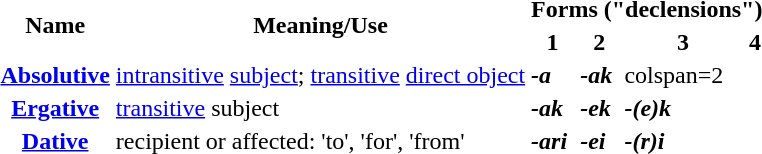<table>
<tr>
<th rowspan=2 align="center">Name</th>
<th rowspan=2 align="center">Meaning/Use</th>
<th colspan=4 align="center">Forms ("declensions")</th>
</tr>
<tr>
<th>1</th>
<th>2</th>
<th>3</th>
<th>4</th>
</tr>
<tr>
<th><a href='#'>Absolutive</a></th>
<td><a href='#'>intransitive</a> <a href='#'>subject</a>; <a href='#'>transitive</a> <a href='#'>direct object</a></td>
<td><strong><em>-a</em></strong></td>
<td><strong><em>-ak</em></strong></td>
<td>colspan=2 </td>
</tr>
<tr>
<th><a href='#'>Ergative</a></th>
<td><a href='#'>transitive</a> subject</td>
<td><strong><em>-ak</em></strong></td>
<td><strong><em>-ek</em></strong></td>
<td colspan=2><strong><em>-(e)k</em></strong></td>
</tr>
<tr>
<th><a href='#'>Dative</a></th>
<td>recipient or affected: 'to', 'for', 'from'</td>
<td><strong><em>-ari</em></strong></td>
<td><strong><em>-ei</em></strong></td>
<td colspan=2><strong><em>-(r)i</em></strong></td>
</tr>
</table>
